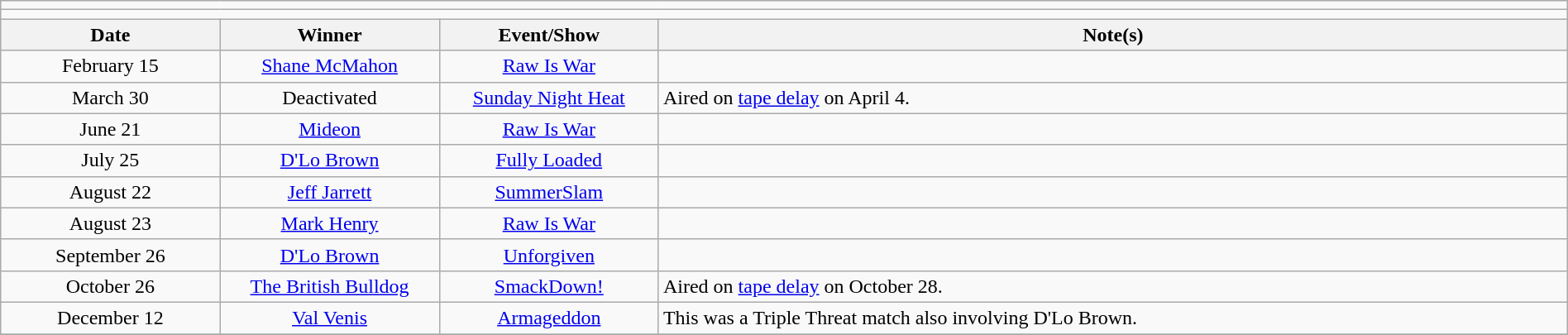<table class="wikitable" style="text-align:center; width:100%;">
<tr>
<td colspan="5"></td>
</tr>
<tr>
<td colspan="5"><strong></strong></td>
</tr>
<tr>
<th width=14%>Date</th>
<th width=14%>Winner</th>
<th width=14%>Event/Show</th>
<th width=58%>Note(s)</th>
</tr>
<tr>
<td>February 15</td>
<td><a href='#'>Shane McMahon</a></td>
<td><a href='#'>Raw Is War</a></td>
<td align=left></td>
</tr>
<tr>
<td>March 30</td>
<td>Deactivated</td>
<td><a href='#'>Sunday Night Heat</a></td>
<td align=left>Aired on <a href='#'>tape delay</a> on April 4.</td>
</tr>
<tr>
<td>June 21</td>
<td><a href='#'>Mideon</a></td>
<td><a href='#'>Raw Is War</a></td>
<td align=left></td>
</tr>
<tr>
<td>July 25</td>
<td><a href='#'>D'Lo Brown</a></td>
<td><a href='#'>Fully Loaded</a></td>
<td align=left></td>
</tr>
<tr>
<td>August 22</td>
<td><a href='#'>Jeff Jarrett</a></td>
<td><a href='#'>SummerSlam</a></td>
<td align=left></td>
</tr>
<tr>
<td>August 23</td>
<td><a href='#'>Mark Henry</a></td>
<td><a href='#'>Raw Is War</a></td>
<td align=left></td>
</tr>
<tr>
<td>September 26</td>
<td><a href='#'>D'Lo Brown</a></td>
<td><a href='#'>Unforgiven</a></td>
<td align=left></td>
</tr>
<tr>
<td>October 26</td>
<td><a href='#'>The British Bulldog</a></td>
<td><a href='#'>SmackDown!</a></td>
<td align=left>Aired on <a href='#'>tape delay</a> on October 28.</td>
</tr>
<tr>
<td>December 12</td>
<td><a href='#'>Val Venis</a></td>
<td><a href='#'>Armageddon</a></td>
<td align=left>This was a Triple Threat match also involving D'Lo Brown.</td>
</tr>
<tr>
</tr>
</table>
